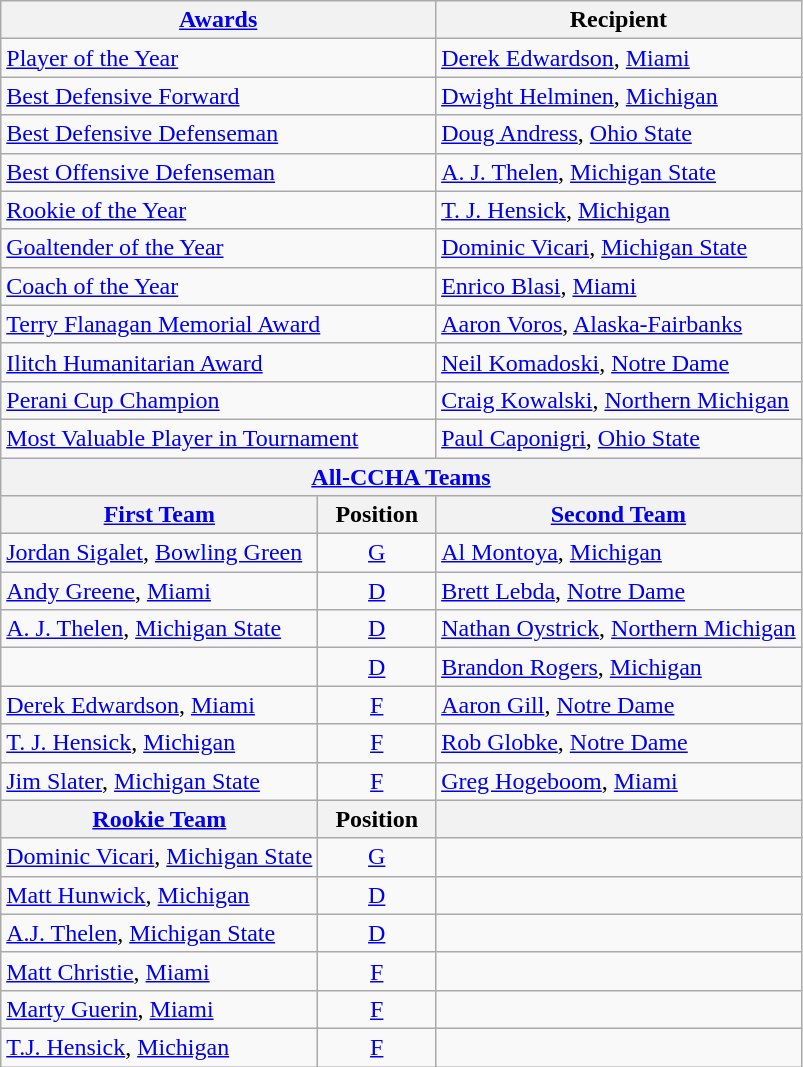<table class="wikitable">
<tr>
<th colspan=2><a href='#'>Awards</a></th>
<th>Recipient</th>
</tr>
<tr>
<td colspan=2><a href='#'>Player of the Year</a></td>
<td><a href='#'>Derek Edwardson</a>, <a href='#'>Miami</a></td>
</tr>
<tr>
<td colspan=2><a href='#'>Best Defensive Forward</a></td>
<td><a href='#'>Dwight Helminen</a>, <a href='#'>Michigan</a></td>
</tr>
<tr>
<td colspan=2><a href='#'>Best Defensive Defenseman</a></td>
<td><a href='#'>Doug Andress</a>, <a href='#'>Ohio State</a></td>
</tr>
<tr>
<td colspan=2><a href='#'>Best Offensive Defenseman</a></td>
<td><a href='#'>A. J. Thelen</a>, <a href='#'>Michigan State</a></td>
</tr>
<tr>
<td colspan=2><a href='#'>Rookie of the Year</a></td>
<td><a href='#'>T. J. Hensick</a>, <a href='#'>Michigan</a></td>
</tr>
<tr>
<td colspan=2><a href='#'>Goaltender of the Year</a></td>
<td><a href='#'>Dominic Vicari</a>, <a href='#'>Michigan State</a></td>
</tr>
<tr>
<td colspan=2><a href='#'>Coach of the Year</a></td>
<td><a href='#'>Enrico Blasi</a>, <a href='#'>Miami</a></td>
</tr>
<tr>
<td colspan=2><a href='#'>Terry Flanagan Memorial Award</a></td>
<td><a href='#'>Aaron Voros</a>, <a href='#'>Alaska-Fairbanks</a></td>
</tr>
<tr>
<td colspan=2><a href='#'>Ilitch Humanitarian Award</a></td>
<td><a href='#'>Neil Komadoski</a>, <a href='#'>Notre Dame</a></td>
</tr>
<tr>
<td colspan=2><a href='#'>Perani Cup Champion</a></td>
<td><a href='#'>Craig Kowalski</a>, <a href='#'>Northern Michigan</a></td>
</tr>
<tr>
<td colspan=2><a href='#'>Most Valuable Player in Tournament</a></td>
<td><a href='#'>Paul Caponigri</a>, <a href='#'>Ohio State</a></td>
</tr>
<tr>
<th colspan=3><a href='#'>All-CCHA Teams</a></th>
</tr>
<tr>
<th><a href='#'>First Team</a></th>
<th>  Position  </th>
<th><a href='#'>Second Team</a></th>
</tr>
<tr>
<td><a href='#'>Jordan Sigalet</a>, <a href='#'>Bowling Green</a></td>
<td align=center><a href='#'>G</a></td>
<td><a href='#'>Al Montoya</a>, <a href='#'>Michigan</a></td>
</tr>
<tr>
<td><a href='#'>Andy Greene</a>, <a href='#'>Miami</a></td>
<td align=center><a href='#'>D</a></td>
<td><a href='#'>Brett Lebda</a>, <a href='#'>Notre Dame</a></td>
</tr>
<tr>
<td><a href='#'>A. J. Thelen</a>, <a href='#'>Michigan State</a></td>
<td align=center><a href='#'>D</a></td>
<td><a href='#'>Nathan Oystrick</a>, <a href='#'>Northern Michigan</a></td>
</tr>
<tr>
<td></td>
<td align=center><a href='#'>D</a></td>
<td><a href='#'>Brandon Rogers</a>, <a href='#'>Michigan</a></td>
</tr>
<tr>
<td><a href='#'>Derek Edwardson</a>, <a href='#'>Miami</a></td>
<td align=center><a href='#'>F</a></td>
<td><a href='#'>Aaron Gill</a>, <a href='#'>Notre Dame</a></td>
</tr>
<tr>
<td><a href='#'>T. J. Hensick</a>, <a href='#'>Michigan</a></td>
<td align=center><a href='#'>F</a></td>
<td><a href='#'>Rob Globke</a>, <a href='#'>Notre Dame</a></td>
</tr>
<tr>
<td><a href='#'>Jim Slater</a>, <a href='#'>Michigan State</a></td>
<td align=center><a href='#'>F</a></td>
<td><a href='#'>Greg Hogeboom</a>, <a href='#'>Miami</a></td>
</tr>
<tr>
<th><a href='#'>Rookie Team</a></th>
<th>  Position  </th>
<th></th>
</tr>
<tr>
<td><a href='#'>Dominic Vicari</a>, <a href='#'>Michigan State</a></td>
<td align=center><a href='#'>G</a></td>
<td></td>
</tr>
<tr>
<td><a href='#'>Matt Hunwick</a>, <a href='#'>Michigan</a></td>
<td align=center><a href='#'>D</a></td>
<td></td>
</tr>
<tr>
<td><a href='#'>A.J. Thelen</a>, <a href='#'>Michigan State</a></td>
<td align=center><a href='#'>D</a></td>
<td></td>
</tr>
<tr>
<td><a href='#'>Matt Christie</a>, <a href='#'>Miami</a></td>
<td align=center><a href='#'>F</a></td>
<td></td>
</tr>
<tr>
<td><a href='#'>Marty Guerin</a>, <a href='#'>Miami</a></td>
<td align=center><a href='#'>F</a></td>
<td></td>
</tr>
<tr>
<td><a href='#'>T.J. Hensick</a>, <a href='#'>Michigan</a></td>
<td align=center><a href='#'>F</a></td>
<td></td>
</tr>
</table>
